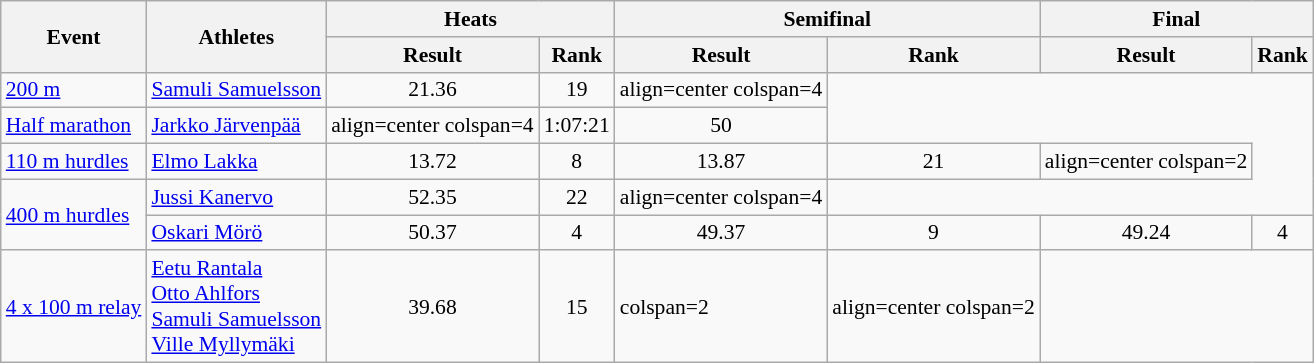<table class="wikitable" border="1" style="font-size:90%">
<tr>
<th rowspan=2>Event</th>
<th rowspan=2>Athletes</th>
<th colspan=2>Heats</th>
<th colspan=2>Semifinal</th>
<th colspan=2>Final</th>
</tr>
<tr>
<th>Result</th>
<th>Rank</th>
<th>Result</th>
<th>Rank</th>
<th>Result</th>
<th>Rank</th>
</tr>
<tr>
<td><a href='#'>200 m</a></td>
<td><a href='#'>Samuli Samuelsson</a></td>
<td align=center>21.36</td>
<td align=center>19</td>
<td>align=center colspan=4 </td>
</tr>
<tr>
<td><a href='#'>Half marathon</a></td>
<td><a href='#'>Jarkko Järvenpää</a></td>
<td>align=center colspan=4 </td>
<td align=center>1:07:21</td>
<td align=center>50</td>
</tr>
<tr>
<td><a href='#'>110 m hurdles</a></td>
<td><a href='#'>Elmo Lakka</a></td>
<td align=center>13.72 </td>
<td align=center>8 </td>
<td align=center>13.87</td>
<td align=center>21</td>
<td>align=center colspan=2 </td>
</tr>
<tr>
<td rowspan=2><a href='#'>400 m hurdles</a></td>
<td><a href='#'>Jussi Kanervo</a></td>
<td align=center>52.35</td>
<td align=center>22</td>
<td>align=center colspan=4 </td>
</tr>
<tr>
<td><a href='#'>Oskari Mörö</a></td>
<td align=center>50.37</td>
<td align=center>4 </td>
<td align=center>49.37 </td>
<td align=center>9 </td>
<td align=center>49.24 </td>
<td align=center>4</td>
</tr>
<tr>
<td><a href='#'>4 x 100 m relay</a></td>
<td><a href='#'>Eetu Rantala</a><br><a href='#'>Otto Ahlfors</a><br><a href='#'>Samuli Samuelsson</a><br><a href='#'>Ville Myllymäki</a></td>
<td align=center>39.68</td>
<td align=center>15</td>
<td>colspan=2 </td>
<td>align=center colspan=2 </td>
</tr>
</table>
